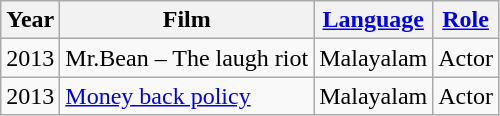<table class="wikitable">
<tr>
<th>Year</th>
<th>Film</th>
<th><a href='#'>Language</a></th>
<th><a href='#'>Role</a></th>
</tr>
<tr>
<td>2013</td>
<td>Mr.Bean – The laugh riot</td>
<td>Malayalam</td>
<td>Actor</td>
</tr>
<tr>
<td>2013</td>
<td><a href='#'>Money back policy</a></td>
<td>Malayalam</td>
<td>Actor</td>
</tr>
</table>
